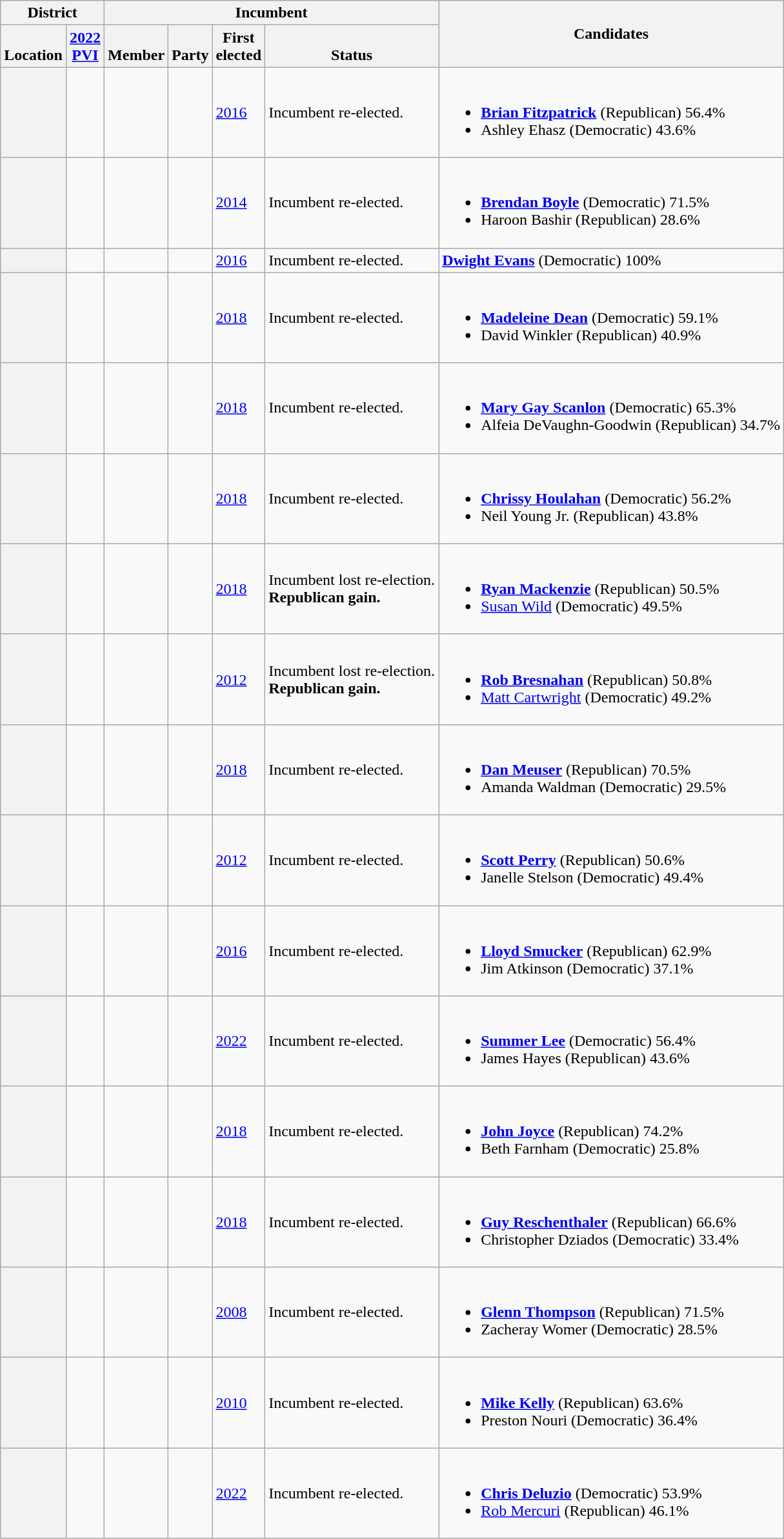<table class="wikitable sortable">
<tr>
<th colspan=2>District</th>
<th colspan=4>Incumbent</th>
<th rowspan=2 class="unsortable">Candidates</th>
</tr>
<tr valign=bottom>
<th>Location</th>
<th><a href='#'>2022<br>PVI</a></th>
<th>Member</th>
<th>Party</th>
<th>First<br>elected</th>
<th>Status</th>
</tr>
<tr>
<th></th>
<td></td>
<td></td>
<td></td>
<td><a href='#'>2016</a></td>
<td>Incumbent re-elected.</td>
<td nowrap><br><ul><li> <strong><a href='#'>Brian Fitzpatrick</a></strong> (Republican) 56.4%</li><li>Ashley Ehasz (Democratic) 43.6%</li></ul></td>
</tr>
<tr>
<th></th>
<td></td>
<td></td>
<td></td>
<td><a href='#'>2014</a></td>
<td>Incumbent re-elected.</td>
<td nowrap><br><ul><li> <strong><a href='#'>Brendan Boyle</a></strong> (Democratic) 71.5%</li><li>Haroon Bashir (Republican) 28.6%</li></ul></td>
</tr>
<tr>
<th></th>
<td></td>
<td></td>
<td></td>
<td><a href='#'>2016 </a></td>
<td>Incumbent re-elected.</td>
<td nowrap> <strong><a href='#'>Dwight Evans</a></strong> (Democratic) 100%</td>
</tr>
<tr>
<th></th>
<td></td>
<td></td>
<td></td>
<td><a href='#'>2018</a></td>
<td>Incumbent re-elected.</td>
<td nowrap><br><ul><li> <strong><a href='#'>Madeleine Dean</a></strong> (Democratic) 59.1%</li><li>David Winkler (Republican) 40.9%</li></ul></td>
</tr>
<tr>
<th></th>
<td></td>
<td></td>
<td></td>
<td><a href='#'>2018 </a></td>
<td>Incumbent re-elected.</td>
<td nowrap><br><ul><li> <strong><a href='#'>Mary Gay Scanlon</a></strong> (Democratic) 65.3%</li><li>Alfeia DeVaughn-Goodwin (Republican) 34.7%</li></ul></td>
</tr>
<tr>
<th></th>
<td></td>
<td></td>
<td></td>
<td><a href='#'>2018</a></td>
<td>Incumbent re-elected.</td>
<td nowrap><br><ul><li> <strong><a href='#'>Chrissy Houlahan</a></strong> (Democratic) 56.2%</li><li>Neil Young Jr. (Republican) 43.8%</li></ul></td>
</tr>
<tr>
<th></th>
<td></td>
<td></td>
<td></td>
<td><a href='#'>2018 </a></td>
<td>Incumbent lost re-election.<br><strong>Republican gain.</strong></td>
<td nowrap><br><ul><li> <strong><a href='#'>Ryan Mackenzie</a></strong> (Republican) 50.5%</li><li><a href='#'>Susan Wild</a> (Democratic) 49.5%</li></ul></td>
</tr>
<tr>
<th></th>
<td></td>
<td></td>
<td></td>
<td><a href='#'>2012</a></td>
<td>Incumbent lost re-election.<br><strong>Republican gain.</strong></td>
<td nowrap><br><ul><li> <strong><a href='#'>Rob Bresnahan</a></strong> (Republican) 50.8%</li><li><a href='#'>Matt Cartwright</a> (Democratic) 49.2%</li></ul></td>
</tr>
<tr>
<th></th>
<td></td>
<td></td>
<td></td>
<td><a href='#'>2018</a></td>
<td>Incumbent re-elected.</td>
<td nowrap><br><ul><li> <strong><a href='#'>Dan Meuser</a></strong> (Republican) 70.5%</li><li>Amanda Waldman (Democratic) 29.5%</li></ul></td>
</tr>
<tr>
<th></th>
<td></td>
<td></td>
<td></td>
<td><a href='#'>2012</a></td>
<td>Incumbent re-elected.</td>
<td nowrap><br><ul><li> <strong><a href='#'>Scott Perry</a></strong> (Republican) 50.6%</li><li>Janelle Stelson (Democratic) 49.4%</li></ul></td>
</tr>
<tr>
<th></th>
<td></td>
<td></td>
<td></td>
<td><a href='#'>2016</a></td>
<td>Incumbent re-elected.</td>
<td nowrap><br><ul><li> <strong><a href='#'>Lloyd Smucker</a></strong> (Republican) 62.9%</li><li>Jim Atkinson (Democratic) 37.1%</li></ul></td>
</tr>
<tr>
<th></th>
<td></td>
<td></td>
<td></td>
<td><a href='#'>2022</a></td>
<td>Incumbent re-elected.</td>
<td nowrap><br><ul><li> <strong><a href='#'>Summer Lee</a></strong> (Democratic) 56.4%</li><li>James Hayes (Republican) 43.6%</li></ul></td>
</tr>
<tr>
<th></th>
<td></td>
<td></td>
<td></td>
<td><a href='#'>2018</a></td>
<td>Incumbent re-elected.</td>
<td nowrap><br><ul><li> <strong><a href='#'>John Joyce</a></strong> (Republican) 74.2%</li><li>Beth Farnham (Democratic) 25.8%</li></ul></td>
</tr>
<tr>
<th></th>
<td></td>
<td></td>
<td></td>
<td><a href='#'>2018</a></td>
<td>Incumbent re-elected.</td>
<td nowrap><br><ul><li> <strong><a href='#'>Guy Reschenthaler</a></strong> (Republican) 66.6%</li><li>Christopher Dziados (Democratic) 33.4%</li></ul></td>
</tr>
<tr>
<th></th>
<td></td>
<td></td>
<td></td>
<td><a href='#'>2008</a></td>
<td>Incumbent re-elected.</td>
<td nowrap><br><ul><li> <strong><a href='#'>Glenn Thompson</a></strong> (Republican) 71.5%</li><li>Zacheray Womer (Democratic) 28.5%</li></ul></td>
</tr>
<tr>
<th></th>
<td></td>
<td></td>
<td></td>
<td><a href='#'>2010</a></td>
<td>Incumbent re-elected.</td>
<td nowrap><br><ul><li> <strong><a href='#'>Mike Kelly</a></strong> (Republican) 63.6%</li><li>Preston Nouri (Democratic) 36.4%</li></ul></td>
</tr>
<tr>
<th></th>
<td></td>
<td></td>
<td></td>
<td><a href='#'>2022</a></td>
<td>Incumbent re-elected.</td>
<td nowrap><br><ul><li> <strong><a href='#'>Chris Deluzio</a></strong> (Democratic) 53.9%</li><li><a href='#'>Rob Mercuri</a> (Republican) 46.1%</li></ul></td>
</tr>
</table>
